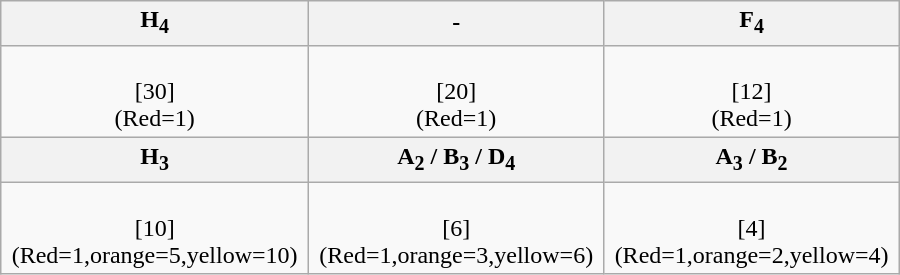<table class="wikitable" width=600>
<tr align=center>
<th>H<sub>4</sub></th>
<th>-</th>
<th>F<sub>4</sub></th>
</tr>
<tr align=center>
<td><br>[30]<br>(Red=1)</td>
<td><br>[20]<br>(Red=1)</td>
<td><br>[12]<br>(Red=1)</td>
</tr>
<tr align=center>
<th>H<sub>3</sub></th>
<th>A<sub>2</sub> / B<sub>3</sub> / D<sub>4</sub></th>
<th>A<sub>3</sub> / B<sub>2</sub></th>
</tr>
<tr align=center>
<td><br>[10]<br>(Red=1,orange=5,yellow=10)</td>
<td><br>[6]<br>(Red=1,orange=3,yellow=6)</td>
<td><br>[4]<br>(Red=1,orange=2,yellow=4)</td>
</tr>
</table>
